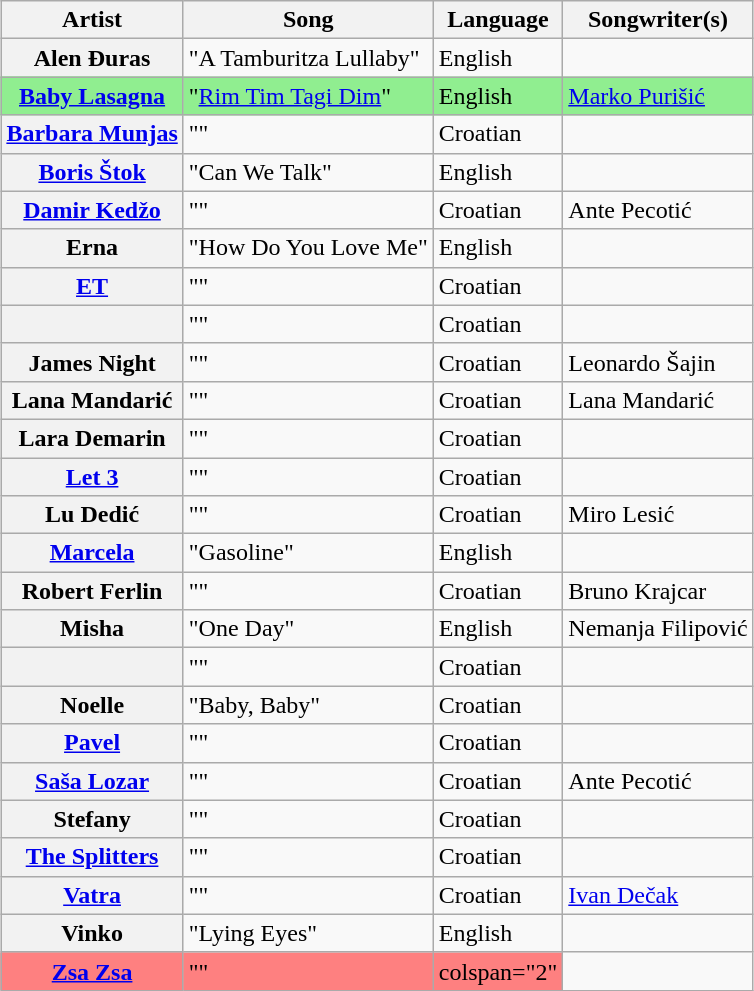<table class="wikitable sortable plainrowheaders" style="margin: 1em auto 1em auto">
<tr>
<th>Artist</th>
<th>Song</th>
<th>Language</th>
<th class="unsortable">Songwriter(s)</th>
</tr>
<tr>
<th scope="row">Alen Đuras</th>
<td>"A Tamburitza Lullaby"</td>
<td>English</td>
<td></td>
</tr>
<tr style="background:#90EE90;">
<th scope="row" style="background:#90EE90;"><a href='#'>Baby Lasagna</a></th>
<td>"<a href='#'>Rim Tim Tagi Dim</a>"</td>
<td>English</td>
<td><a href='#'>Marko Purišić</a></td>
</tr>
<tr>
<th scope="row"><a href='#'>Barbara Munjas</a></th>
<td>""</td>
<td>Croatian</td>
<td></td>
</tr>
<tr>
<th scope="row"><a href='#'>Boris Štok</a></th>
<td>"Can We Talk"</td>
<td>English</td>
<td></td>
</tr>
<tr>
<th scope="row"><a href='#'>Damir Kedžo</a></th>
<td>""</td>
<td>Croatian</td>
<td>Ante Pecotić</td>
</tr>
<tr>
<th scope="row">Erna</th>
<td>"How Do You Love Me"</td>
<td>English</td>
<td></td>
</tr>
<tr>
<th scope="row"><a href='#'>ET</a></th>
<td>""</td>
<td>Croatian</td>
<td></td>
</tr>
<tr>
<th scope="row"></th>
<td>""</td>
<td>Croatian</td>
<td></td>
</tr>
<tr>
<th scope="row">James Night</th>
<td>""</td>
<td>Croatian</td>
<td>Leonardo Šajin</td>
</tr>
<tr>
<th scope="row">Lana Mandarić</th>
<td>""</td>
<td>Croatian</td>
<td>Lana Mandarić</td>
</tr>
<tr>
<th scope="row">Lara Demarin</th>
<td>""</td>
<td>Croatian</td>
<td></td>
</tr>
<tr>
<th scope="row"><a href='#'>Let 3</a></th>
<td>""</td>
<td>Croatian</td>
<td></td>
</tr>
<tr>
<th scope="row">Lu Dedić</th>
<td>""</td>
<td>Croatian</td>
<td>Miro Lesić</td>
</tr>
<tr>
<th scope="row"><a href='#'>Marcela</a></th>
<td>"Gasoline"</td>
<td>English</td>
<td></td>
</tr>
<tr>
<th scope="row">  Robert Ferlin</th>
<td>""</td>
<td>Croatian</td>
<td>Bruno Krajcar</td>
</tr>
<tr>
<th scope="row">Misha</th>
<td>"One Day"</td>
<td>English</td>
<td>Nemanja Filipović</td>
</tr>
<tr>
<th scope="row"></th>
<td>""</td>
<td>Croatian</td>
<td></td>
</tr>
<tr>
<th scope="row">Noelle</th>
<td>"Baby, Baby"</td>
<td>Croatian</td>
<td></td>
</tr>
<tr>
<th scope="row"><a href='#'>Pavel</a></th>
<td>""</td>
<td>Croatian</td>
<td></td>
</tr>
<tr>
<th scope="row"><a href='#'>Saša Lozar</a></th>
<td>""</td>
<td>Croatian</td>
<td>Ante Pecotić</td>
</tr>
<tr>
<th scope="row">Stefany</th>
<td>""</td>
<td>Croatian</td>
<td></td>
</tr>
<tr>
<th scope="row"><a href='#'>The Splitters</a></th>
<td>""</td>
<td>Croatian</td>
<td></td>
</tr>
<tr>
<th scope="row"><a href='#'>Vatra</a></th>
<td>""</td>
<td>Croatian</td>
<td><a href='#'>Ivan Dečak</a></td>
</tr>
<tr>
<th scope="row">Vinko</th>
<td>"Lying Eyes"</td>
<td>English</td>
<td></td>
</tr>
<tr style="background:#fe8080;">
<th scope="row" style="background:#fe8080;"><a href='#'>Zsa Zsa</a></th>
<td>""</td>
<td>colspan="2" </td>
</tr>
</table>
